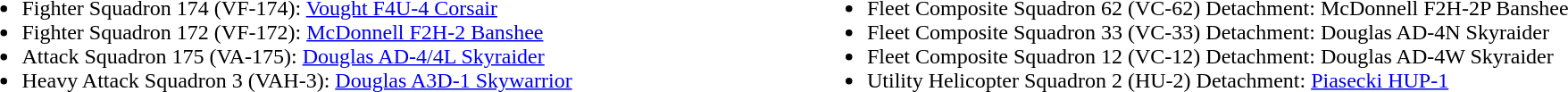<table width="100%">
<tr>
<th colspan=2></th>
</tr>
<tr>
<td width="50%" valign="top"><br><ul><li>Fighter Squadron 174 (VF-174): <a href='#'>Vought F4U-4 Corsair</a></li><li>Fighter Squadron 172 (VF-172): <a href='#'>McDonnell F2H-2 Banshee</a></li><li>Attack Squadron 175 (VA-175): <a href='#'>Douglas AD-4/4L Skyraider</a></li><li>Heavy Attack Squadron 3 (VAH-3): <a href='#'>Douglas A3D-1 Skywarrior</a></li></ul></td>
<td width="50%" valign="top"><br><ul><li>Fleet Composite Squadron 62 (VC-62) Detachment: McDonnell F2H-2P Banshee</li><li>Fleet Composite Squadron 33 (VC-33) Detachment: Douglas AD-4N Skyraider</li><li>Fleet Composite Squadron 12 (VC-12) Detachment: Douglas AD-4W Skyraider</li><li>Utility Helicopter Squadron 2 (HU-2) Detachment: <a href='#'>Piasecki HUP-1</a></li></ul></td>
</tr>
</table>
